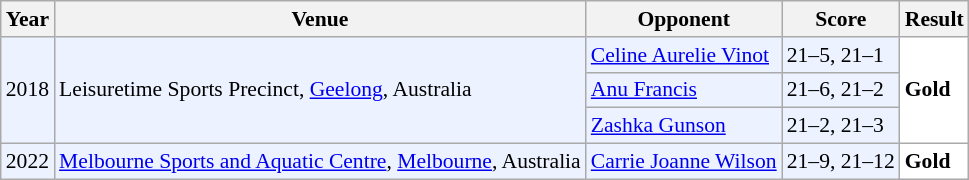<table class="sortable wikitable" style="font-size: 90%;">
<tr>
<th>Year</th>
<th>Venue</th>
<th>Opponent</th>
<th>Score</th>
<th>Result</th>
</tr>
<tr style="background:#ECF2FF">
<td rowspan="3" align="center">2018</td>
<td rowspan="3" align="left">Leisuretime Sports Precinct, <a href='#'>Geelong</a>, Australia</td>
<td align="left"> <a href='#'>Celine Aurelie Vinot</a></td>
<td>21–5, 21–1</td>
<td rowspan="3" style="text-align:left; background:white"> <strong>Gold</strong></td>
</tr>
<tr style="background:#ECF2FF">
<td align="left"> <a href='#'>Anu Francis</a></td>
<td>21–6, 21–2</td>
</tr>
<tr style="background:#ECF2FF">
<td align="left"> <a href='#'>Zashka Gunson</a></td>
<td>21–2, 21–3</td>
</tr>
<tr style="background:#ECF2FF">
<td align="center">2022</td>
<td align="left"><a href='#'>Melbourne Sports and Aquatic Centre</a>, <a href='#'>Melbourne</a>, Australia</td>
<td align="left"> <a href='#'>Carrie Joanne Wilson</a></td>
<td>21–9, 21–12</td>
<td style="text-align:left; background:white"> <strong>Gold</strong></td>
</tr>
</table>
